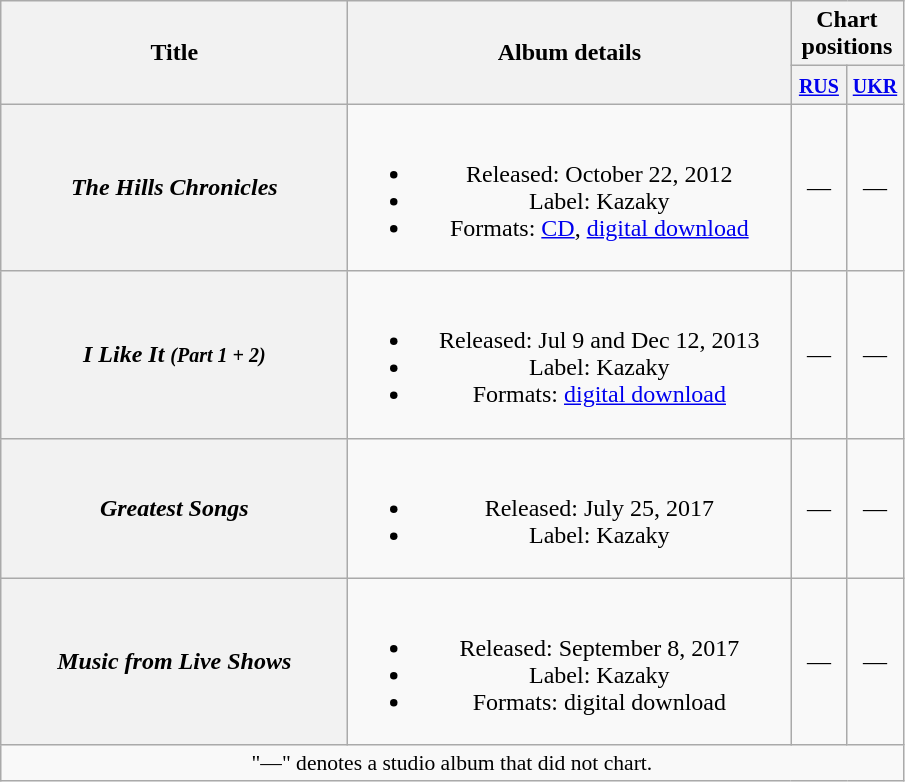<table class="wikitable plainrowheaders" style="text-align:center;">
<tr>
<th scope="col" rowspan="2" style="width:14em;">Title</th>
<th scope="col" rowspan="2" style="width:18em;">Album details</th>
<th scope="col" colspan="2">Chart positions</th>
</tr>
<tr>
<th width="30"><small><a href='#'>RUS</a></small></th>
<th width="30"><small><a href='#'>UKR</a></small></th>
</tr>
<tr>
<th scope="row"><em>The Hills Chronicles</em></th>
<td><br><ul><li>Released: October 22, 2012</li><li>Label: Kazaky</li><li>Formats: <a href='#'>CD</a>, <a href='#'>digital download</a></li></ul></td>
<td>—</td>
<td>—</td>
</tr>
<tr>
<th scope="row"><em>I Like It <small>(Part 1 + 2)</small></em></th>
<td><br><ul><li>Released: Jul 9 and Dec 12, 2013</li><li>Label: Kazaky</li><li>Formats: <a href='#'>digital download</a></li></ul></td>
<td>—</td>
<td>—</td>
</tr>
<tr>
<th scope="row"><em>Greatest Songs</em></th>
<td><br><ul><li>Released: July 25, 2017</li><li>Label: Kazaky</li></ul></td>
<td>—</td>
<td>—</td>
</tr>
<tr>
<th scope="row"><em>Music from Live Shows</em></th>
<td><br><ul><li>Released: September 8, 2017</li><li>Label: Kazaky</li><li>Formats: digital download</li></ul></td>
<td>—</td>
<td>—</td>
</tr>
<tr>
<td colspan="15" style="font-size:90%">"—" denotes a studio album that did not chart.</td>
</tr>
</table>
